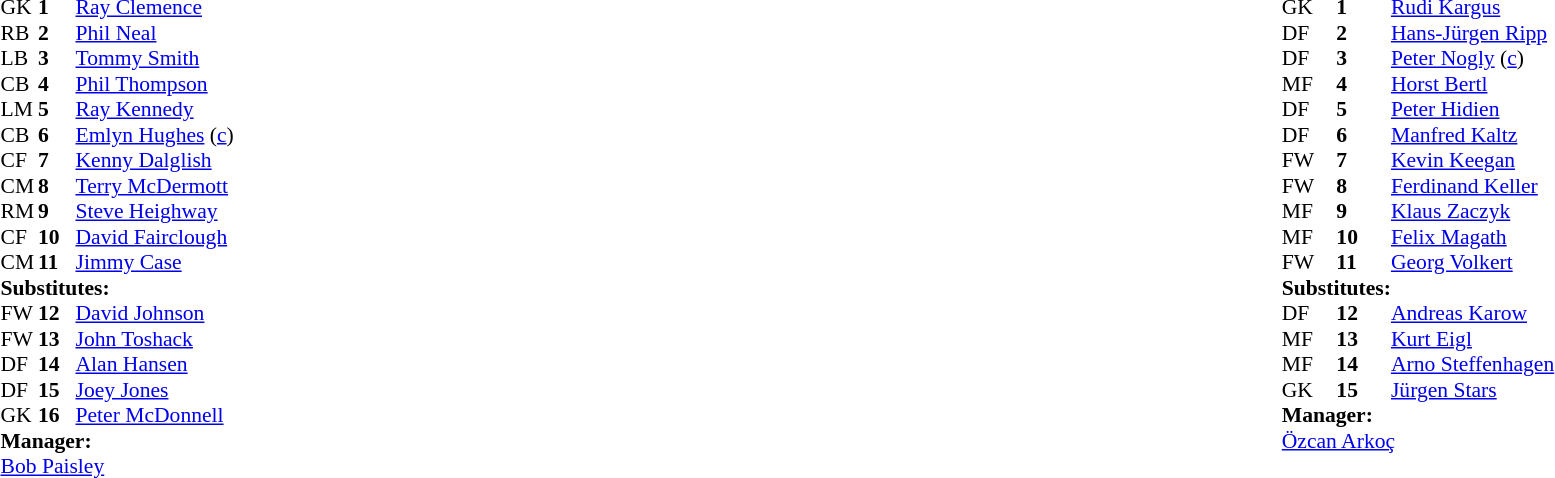<table width="100%">
<tr>
<td valign="top" width="40%"><br><table style="font-size:90%" cellspacing="0" cellpadding="0">
<tr>
<th width=25></th>
<th width=25></th>
</tr>
<tr>
<td>GK</td>
<td><strong>1</strong></td>
<td> <a href='#'>Ray Clemence</a></td>
</tr>
<tr>
<td>RB</td>
<td><strong>2</strong></td>
<td> <a href='#'>Phil Neal</a></td>
</tr>
<tr>
<td>LB</td>
<td><strong>3</strong></td>
<td> <a href='#'>Tommy Smith</a></td>
</tr>
<tr>
<td>CB</td>
<td><strong>4</strong></td>
<td> <a href='#'>Phil Thompson</a></td>
</tr>
<tr>
<td>LM</td>
<td><strong>5</strong></td>
<td> <a href='#'>Ray Kennedy</a></td>
</tr>
<tr>
<td>CB</td>
<td><strong>6</strong></td>
<td> <a href='#'>Emlyn Hughes</a> (<a href='#'>c</a>)</td>
</tr>
<tr>
<td>CF</td>
<td><strong>7</strong></td>
<td> <a href='#'>Kenny Dalglish</a></td>
</tr>
<tr>
<td>CM</td>
<td><strong>8</strong></td>
<td> <a href='#'>Terry McDermott</a></td>
</tr>
<tr>
<td>RM</td>
<td><strong>9</strong></td>
<td> <a href='#'>Steve Heighway</a></td>
<td></td>
<td></td>
</tr>
<tr>
<td>CF</td>
<td><strong>10</strong></td>
<td> <a href='#'>David Fairclough</a></td>
</tr>
<tr>
<td>CM</td>
<td><strong>11</strong></td>
<td> <a href='#'>Jimmy Case</a></td>
</tr>
<tr>
<td colspan=3><strong>Substitutes:</strong></td>
</tr>
<tr>
<td>FW</td>
<td><strong>12</strong></td>
<td> <a href='#'>David Johnson</a></td>
<td></td>
<td></td>
</tr>
<tr>
<td>FW</td>
<td><strong>13</strong></td>
<td> <a href='#'>John Toshack</a></td>
</tr>
<tr>
<td>DF</td>
<td><strong>14</strong></td>
<td> <a href='#'>Alan Hansen</a></td>
</tr>
<tr>
<td>DF</td>
<td><strong>15</strong></td>
<td> <a href='#'>Joey Jones</a></td>
</tr>
<tr>
<td>GK</td>
<td><strong>16</strong></td>
<td> <a href='#'>Peter McDonnell</a></td>
</tr>
<tr>
<td colspan=3><strong>Manager:</strong></td>
</tr>
<tr>
<td colspan=4> <a href='#'>Bob Paisley</a></td>
</tr>
</table>
</td>
<td valign="top"></td>
<td valign="top" width="50%"><br><table style="font-size:90%; margin:auto" cellspacing="0" cellpadding="0">
<tr>
<th width=25></th>
<th width=25></th>
</tr>
<tr>
<td>GK</td>
<td><strong>1</strong></td>
<td> <a href='#'>Rudi Kargus</a></td>
</tr>
<tr>
<td>DF</td>
<td><strong>2</strong></td>
<td> <a href='#'>Hans-Jürgen Ripp</a></td>
</tr>
<tr>
<td>DF</td>
<td><strong>3</strong></td>
<td> <a href='#'>Peter Nogly</a> (<a href='#'>c</a>)</td>
</tr>
<tr>
<td>MF</td>
<td><strong>4</strong></td>
<td> <a href='#'>Horst Bertl</a></td>
</tr>
<tr>
<td>DF</td>
<td><strong>5</strong></td>
<td> <a href='#'>Peter Hidien</a></td>
</tr>
<tr>
<td>DF</td>
<td><strong>6</strong></td>
<td> <a href='#'>Manfred Kaltz</a></td>
</tr>
<tr>
<td>FW</td>
<td><strong>7</strong></td>
<td> <a href='#'>Kevin Keegan</a></td>
</tr>
<tr>
<td>FW</td>
<td><strong>8</strong></td>
<td> <a href='#'>Ferdinand Keller</a></td>
<td></td>
<td></td>
</tr>
<tr>
<td>MF</td>
<td><strong>9</strong></td>
<td> <a href='#'>Klaus Zaczyk</a></td>
<td></td>
<td></td>
</tr>
<tr>
<td>MF</td>
<td><strong>10</strong></td>
<td> <a href='#'>Felix Magath</a></td>
</tr>
<tr>
<td>FW</td>
<td><strong>11</strong></td>
<td> <a href='#'>Georg Volkert</a></td>
</tr>
<tr>
<td colspan=2><strong>Substitutes:</strong></td>
</tr>
<tr>
<td>DF</td>
<td><strong>12</strong></td>
<td> <a href='#'>Andreas Karow</a></td>
</tr>
<tr>
<td>MF</td>
<td><strong>13</strong></td>
<td> <a href='#'>Kurt Eigl</a></td>
<td></td>
<td></td>
</tr>
<tr>
<td>MF</td>
<td><strong>14</strong></td>
<td> <a href='#'>Arno Steffenhagen</a></td>
<td></td>
<td></td>
</tr>
<tr>
<td>GK</td>
<td><strong>15</strong></td>
<td> <a href='#'>Jürgen Stars</a></td>
</tr>
<tr>
<td colspan=3><strong>Manager:</strong></td>
</tr>
<tr>
<td colspan=4> <a href='#'>Özcan Arkoç</a></td>
</tr>
</table>
</td>
</tr>
</table>
